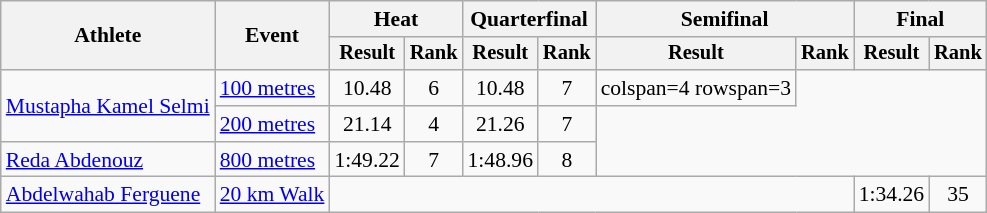<table class=wikitable style=font-size:90%>
<tr>
<th rowspan=2>Athlete</th>
<th rowspan=2>Event</th>
<th colspan=2>Heat</th>
<th colspan=2>Quarterfinal</th>
<th colspan=2>Semifinal</th>
<th colspan=2>Final</th>
</tr>
<tr style=font-size:95%>
<th>Result</th>
<th>Rank</th>
<th>Result</th>
<th>Rank</th>
<th>Result</th>
<th>Rank</th>
<th>Result</th>
<th>Rank</th>
</tr>
<tr align=center>
<td align=left rowspan=2><a href='#'>Mustapha Kamel Selmi</a></td>
<td align=left><a href='#'>100 metres</a></td>
<td>10.48</td>
<td>6</td>
<td>10.48</td>
<td>7</td>
<td>colspan=4 rowspan=3 </td>
</tr>
<tr align=center>
<td align=left><a href='#'>200 metres</a></td>
<td>21.14</td>
<td>4</td>
<td>21.26</td>
<td>7</td>
</tr>
<tr align=center>
<td align=left><a href='#'>Reda Abdenouz</a></td>
<td align=left><a href='#'>800 metres</a></td>
<td>1:49.22</td>
<td>7</td>
<td>1:48.96</td>
<td>8</td>
</tr>
<tr align=center>
<td align=left><a href='#'>Abdelwahab Ferguene</a></td>
<td align=left><a href='#'>20 km Walk</a></td>
<td colspan=6></td>
<td>1:34.26</td>
<td>35</td>
</tr>
</table>
